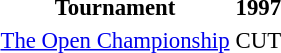<table cclass="wikitable" style="font-size:95%;">
<tr>
<th>Tournament</th>
<th>1997</th>
</tr>
<tr>
<td><a href='#'>The Open Championship</a></td>
<td align="center">CUT</td>
</tr>
</table>
